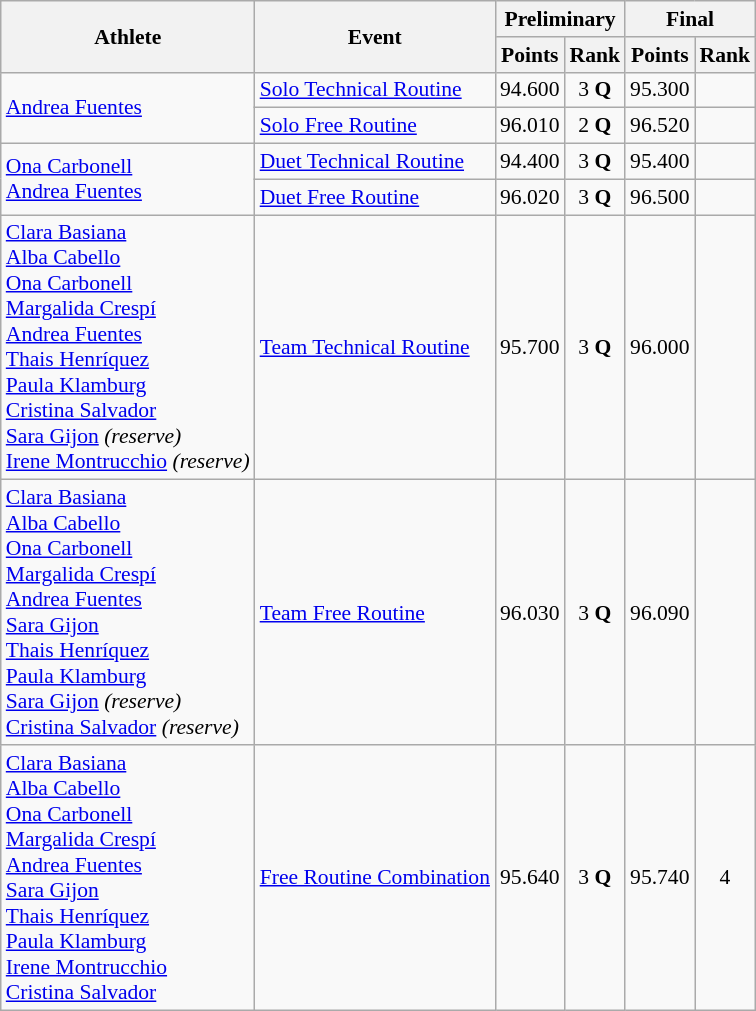<table class=wikitable style="font-size:90%">
<tr>
<th rowspan="2">Athlete</th>
<th rowspan="2">Event</th>
<th colspan="2">Preliminary</th>
<th colspan="2">Final</th>
</tr>
<tr>
<th>Points</th>
<th>Rank</th>
<th>Points</th>
<th>Rank</th>
</tr>
<tr>
<td rowspan="2"><a href='#'>Andrea Fuentes</a></td>
<td><a href='#'>Solo Technical Routine</a></td>
<td align=center>94.600</td>
<td align=center>3 <strong>Q</strong></td>
<td align=center>95.300</td>
<td align=center></td>
</tr>
<tr>
<td><a href='#'>Solo Free Routine</a></td>
<td align=center>96.010</td>
<td align=center>2 <strong>Q</strong></td>
<td align=center>96.520</td>
<td align=center></td>
</tr>
<tr>
<td rowspan="2"><a href='#'>Ona Carbonell</a><br><a href='#'>Andrea Fuentes</a></td>
<td><a href='#'>Duet Technical Routine</a></td>
<td align=center>94.400</td>
<td align=center>3 <strong>Q</strong></td>
<td align=center>95.400</td>
<td align=center></td>
</tr>
<tr>
<td><a href='#'>Duet Free Routine</a></td>
<td align=center>96.020</td>
<td align=center>3 <strong>Q</strong></td>
<td align=center>96.500</td>
<td align=center></td>
</tr>
<tr>
<td rowspan="1"><a href='#'>Clara Basiana</a><br><a href='#'>Alba Cabello</a><br><a href='#'>Ona Carbonell</a><br><a href='#'>Margalida Crespí</a><br><a href='#'>Andrea Fuentes</a><br><a href='#'>Thais Henríquez</a><br><a href='#'>Paula Klamburg</a><br><a href='#'>Cristina Salvador</a><br><a href='#'>Sara Gijon</a> <em>(reserve)</em><br><a href='#'>Irene Montrucchio</a> <em>(reserve)</em></td>
<td><a href='#'>Team Technical Routine</a></td>
<td align=center>95.700</td>
<td align=center>3 <strong>Q</strong></td>
<td align=center>96.000</td>
<td align=center></td>
</tr>
<tr>
<td rowspan="1"><a href='#'>Clara Basiana</a><br><a href='#'>Alba Cabello</a><br><a href='#'>Ona Carbonell</a><br><a href='#'>Margalida Crespí</a><br><a href='#'>Andrea Fuentes</a><br><a href='#'>Sara Gijon</a><br><a href='#'>Thais Henríquez</a><br><a href='#'>Paula Klamburg</a><br><a href='#'>Sara Gijon</a> <em>(reserve)</em><br><a href='#'>Cristina Salvador</a> <em>(reserve)</em></td>
<td><a href='#'>Team Free Routine</a></td>
<td align=center>96.030</td>
<td align=center>3 <strong>Q</strong></td>
<td align=center>96.090</td>
<td align=center></td>
</tr>
<tr>
<td rowspan="1"><a href='#'>Clara Basiana</a><br><a href='#'>Alba Cabello</a><br><a href='#'>Ona Carbonell</a><br><a href='#'>Margalida Crespí</a><br><a href='#'>Andrea Fuentes</a><br><a href='#'>Sara Gijon</a><br><a href='#'>Thais Henríquez</a><br><a href='#'>Paula Klamburg</a><br><a href='#'>Irene Montrucchio</a><br><a href='#'>Cristina Salvador</a></td>
<td><a href='#'>Free Routine Combination</a></td>
<td align=center>95.640</td>
<td align=center>3 <strong>Q</strong></td>
<td align=center>95.740</td>
<td align=center>4</td>
</tr>
</table>
